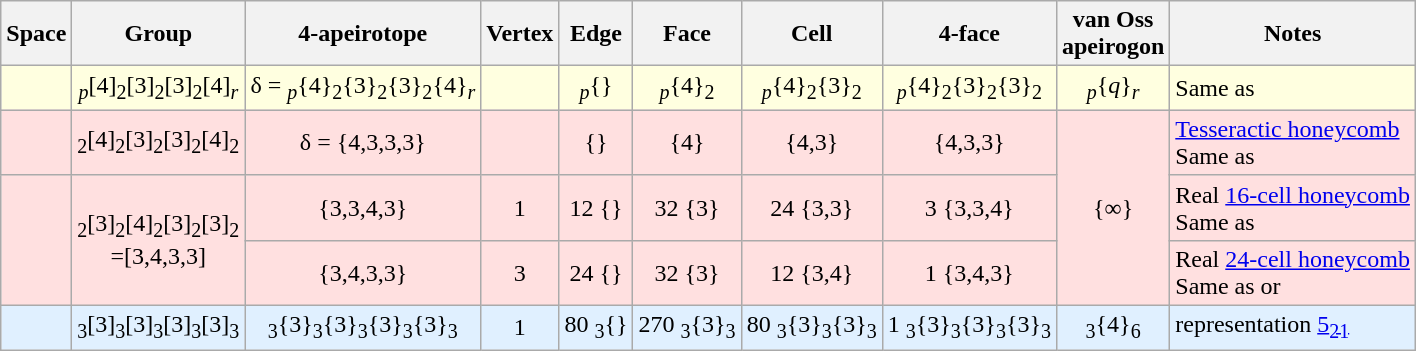<table class=wikitable>
<tr>
<th>Space</th>
<th>Group</th>
<th>4-apeirotope</th>
<th>Vertex</th>
<th>Edge</th>
<th>Face</th>
<th>Cell</th>
<th>4-face</th>
<th>van Oss<br>apeirogon</th>
<th>Notes</th>
</tr>
<tr align=center BGCOLOR="#ffffe0">
<td></td>
<td><sub><em>p</em></sub>[4]<sub>2</sub>[3]<sub>2</sub>[3]<sub>2</sub>[4]<sub><em>r</em></sub></td>
<td>δ = <sub><em>p</em></sub>{4}<sub>2</sub>{3}<sub>2</sub>{3}<sub>2</sub>{4}<sub><em>r</em></sub><br></td>
<td></td>
<td><sub><em>p</em></sub>{}</td>
<td><sub><em>p</em></sub>{4}<sub>2</sub></td>
<td><sub><em>p</em></sub>{4}<sub>2</sub>{3}<sub>2</sub></td>
<td><sub><em>p</em></sub>{4}<sub>2</sub>{3}<sub>2</sub>{3}<sub>2</sub></td>
<td><sub><em>p</em></sub>{<em>q</em>}<sub><em>r</em></sub></td>
<td align=left>Same as </td>
</tr>
<tr align=center BGCOLOR="#ffe0e0">
<td></td>
<td><sub>2</sub>[4]<sub>2</sub>[3]<sub>2</sub>[3]<sub>2</sub>[4]<sub>2</sub></td>
<td>δ = {4,3,3,3}<br></td>
<td></td>
<td>{}</td>
<td>{4}</td>
<td>{4,3}</td>
<td>{4,3,3}</td>
<td rowspan=3>{∞}</td>
<td align=left><a href='#'>Tesseractic honeycomb</a><br>Same as </td>
</tr>
<tr align=center BGCOLOR="#ffe0e0">
<td rowspan=2></td>
<td rowspan=2><sub>2</sub>[3]<sub>2</sub>[4]<sub>2</sub>[3]<sub>2</sub>[3]<sub>2</sub><br>=[3,4,3,3]</td>
<td>{3,3,4,3} <br></td>
<td>1</td>
<td>12  {}</td>
<td>32 {3}</td>
<td>24 {3,3}</td>
<td>3 {3,3,4}</td>
<td align=left>Real <a href='#'>16-cell honeycomb</a><br>Same as </td>
</tr>
<tr align=center BGCOLOR="#ffe0e0">
<td>{3,4,3,3}<br></td>
<td>3</td>
<td>24 {}</td>
<td>32 {3}</td>
<td>12 {3,4}</td>
<td>1 {3,4,3}</td>
<td align=left>Real <a href='#'>24-cell honeycomb</a><br>Same as  or </td>
</tr>
<tr align=center BGCOLOR="#e0f0ff">
<td></td>
<td><sub>3</sub>[3]<sub>3</sub>[3]<sub>3</sub>[3]<sub>3</sub>[3]<sub>3</sub></td>
<td><sub>3</sub>{3}<sub>3</sub>{3}<sub>3</sub>{3}<sub>3</sub>{3}<sub>3</sub><br></td>
<td>1</td>
<td>80 <sub>3</sub>{}</td>
<td>270 <sub>3</sub>{3}<sub>3</sub></td>
<td>80 <sub>3</sub>{3}<sub>3</sub>{3}<sub>3</sub></td>
<td>1 <sub>3</sub>{3}<sub>3</sub>{3}<sub>3</sub>{3}<sub>3</sub></td>
<td><sub>3</sub>{4}<sub>6</sub></td>
<td align=left> representation <a href='#'>5<sub>21</sub></a></td>
</tr>
</table>
